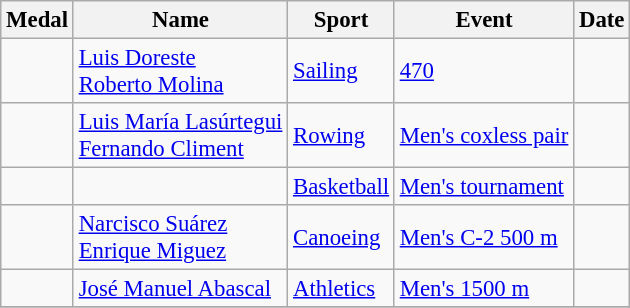<table class="wikitable sortable"  style="font-size:95%">
<tr>
<th>Medal</th>
<th>Name</th>
<th>Sport</th>
<th>Event</th>
<th>Date</th>
</tr>
<tr>
<td></td>
<td><a href='#'>Luis Doreste</a> <br> <a href='#'>Roberto Molina</a></td>
<td><a href='#'>Sailing</a></td>
<td><a href='#'>470</a></td>
<td></td>
</tr>
<tr>
<td></td>
<td><a href='#'>Luis María Lasúrtegui</a> <br> <a href='#'>Fernando Climent</a></td>
<td><a href='#'>Rowing</a></td>
<td><a href='#'>Men's coxless pair</a></td>
<td></td>
</tr>
<tr>
<td></td>
<td><br></td>
<td><a href='#'>Basketball</a></td>
<td><a href='#'>Men's tournament</a></td>
<td></td>
</tr>
<tr>
<td></td>
<td><a href='#'>Narcisco Suárez</a> <br> <a href='#'>Enrique Miguez</a></td>
<td><a href='#'>Canoeing</a></td>
<td><a href='#'>Men's C-2 500 m</a></td>
<td></td>
</tr>
<tr>
<td></td>
<td><a href='#'>José Manuel Abascal</a></td>
<td><a href='#'>Athletics</a></td>
<td><a href='#'>Men's 1500 m</a></td>
<td></td>
</tr>
<tr>
</tr>
</table>
